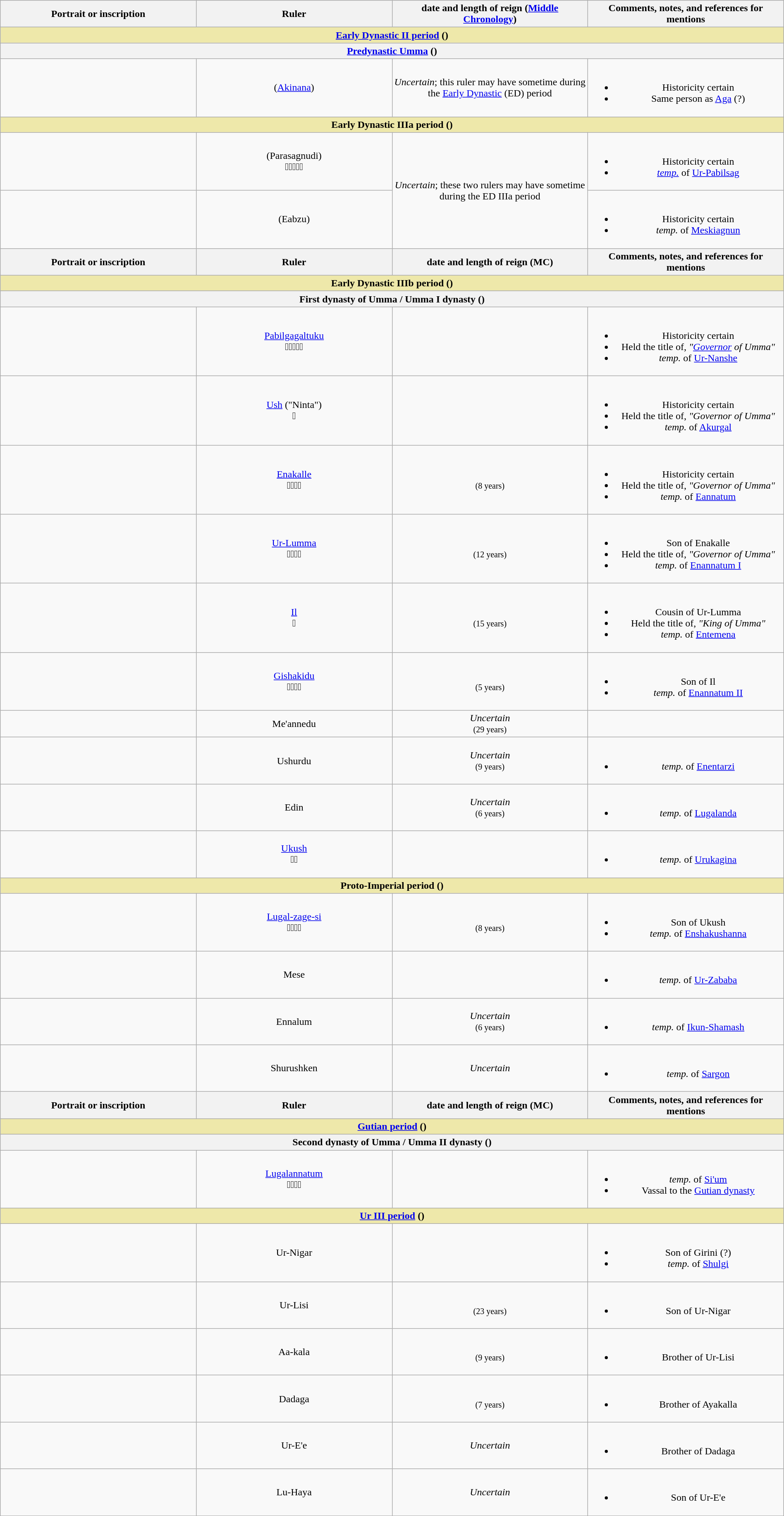<table class="wikitable"border="1"style="width:100%;text-align:center">
<tr>
<th width="25%">Portrait or inscription</th>
<th width="25%">Ruler</th>
<th width="25%"> date and length of reign (<a href='#'>Middle Chronology</a>)</th>
<th width="25%">Comments, notes, and references for mentions</th>
</tr>
<tr>
<td colspan="4"align="center"style="background-color:palegoldenrod"><strong><a href='#'>Early Dynastic II period</a> ()</strong></td>
</tr>
<tr>
<th colspan="4"><a href='#'>Predynastic Umma</a> ()</th>
</tr>
<tr>
<td></td>
<td>(<a href='#'>Akinana</a>)</td>
<td><em>Uncertain</em>; this ruler may have  sometime during the <a href='#'>Early Dynastic</a> (ED) period</td>
<td><br><ul><li>Historicity certain</li><li>Same person as <a href='#'>Aga</a> (?)</li></ul></td>
</tr>
<tr>
<td colspan="4"align="center"style="background-color:palegoldenrod"><strong>Early Dynastic IIIa period ()</strong></td>
</tr>
<tr>
<td></td>
<td>(Parasagnudi)<br>𒉺𒉈𒅍𒃲𒌇</td>
<td rowspan="2"><em>Uncertain</em>; these two rulers may have  sometime during the ED IIIa period</td>
<td><br><ul><li>Historicity certain</li><li><em><a href='#'>temp.</a></em> of <a href='#'>Ur-Pabilsag</a></li></ul></td>
</tr>
<tr>
<td></td>
<td>(Eabzu)</td>
<td><br><ul><li>Historicity certain</li><li><em>temp.</em> of <a href='#'>Meskiagnun</a></li></ul></td>
</tr>
<tr>
<th width="25%">Portrait or inscription</th>
<th width="25%">Ruler</th>
<th width="25%"> date and length of reign (MC)</th>
<th width="25%">Comments, notes, and references for mentions</th>
</tr>
<tr>
<td colspan="4"align="center"style="background-color:palegoldenrod"><strong>Early Dynastic IIIb period ()</strong></td>
</tr>
<tr>
<th colspan="4">First dynasty of Umma / Umma I dynasty ()</th>
</tr>
<tr>
<td></td>
<td><a href='#'>Pabilgagaltuku</a><br>𒉺𒉈𒅍𒃲𒌇</td>
<td></td>
<td><br><ul><li>Historicity certain</li><li>Held the title of, <em>"<a href='#'>Governor</a> of Umma"</em></li><li><em>temp.</em> of <a href='#'>Ur-Nanshe</a></li></ul></td>
</tr>
<tr>
<td></td>
<td><a href='#'>Ush</a> ("Ninta")<br>𒍑</td>
<td></td>
<td><br><ul><li>Historicity certain</li><li>Held the title of, <em>"Governor of Umma"</em></li><li><em>temp.</em> of <a href='#'>Akurgal</a></li></ul></td>
</tr>
<tr>
<td></td>
<td><a href='#'>Enakalle</a><br>𒂗𒀉𒆗𒇷</td>
<td><br><small>(8 years)</small></td>
<td><br><ul><li>Historicity certain</li><li>Held the title of, <em>"Governor of Umma"</em></li><li><em>temp.</em> of <a href='#'>Eannatum</a></li></ul></td>
</tr>
<tr>
<td></td>
<td><a href='#'>Ur-Lumma</a><br>𒌨𒀭𒈝𒂷</td>
<td><br><small>(12 years)</small></td>
<td><br><ul><li>Son of Enakalle</li><li>Held the title of, <em>"Governor of Umma"</em></li><li><em>temp.</em> of <a href='#'>Enannatum I</a></li></ul></td>
</tr>
<tr>
<td></td>
<td><a href='#'>Il</a><br>𒅍</td>
<td><br><small>(15 years)</small></td>
<td><br><ul><li>Cousin of Ur-Lumma</li><li>Held the title of, <em>"King of Umma"</em></li><li><em>temp.</em> of <a href='#'>Entemena</a></li></ul></td>
</tr>
<tr>
<td></td>
<td><a href='#'>Gishakidu</a><br>𒄑𒊮𒆠𒄭</td>
<td><br><small>(5 years)</small></td>
<td><br><ul><li>Son of Il</li><li><em>temp.</em> of <a href='#'>Enannatum II</a></li></ul></td>
</tr>
<tr>
<td></td>
<td>Me'annedu</td>
<td><em>Uncertain</em><br><small>(29 years)</small></td>
<td></td>
</tr>
<tr>
<td></td>
<td>Ushurdu</td>
<td><em>Uncertain</em><br><small>(9 years)</small></td>
<td><br><ul><li><em>temp.</em> of <a href='#'>Enentarzi</a></li></ul></td>
</tr>
<tr>
<td></td>
<td>Edin</td>
<td><em>Uncertain</em><br><small>(6 years)</small></td>
<td><br><ul><li><em>temp.</em> of <a href='#'>Lugalanda</a></li></ul></td>
</tr>
<tr>
<td></td>
<td><a href='#'>Ukush</a><br>𒌑𒌑</td>
<td></td>
<td><br><ul><li><em>temp.</em> of <a href='#'>Urukagina</a></li></ul></td>
</tr>
<tr>
<td colspan="4"align="center"style="background-color:palegoldenrod"><strong>Proto-Imperial period ()</strong></td>
</tr>
<tr>
<td></td>
<td><a href='#'>Lugal-zage-si</a><br>𒈗𒍠𒄀𒋛</td>
<td><br><small>(8 years)</small></td>
<td><br><ul><li>Son of Ukush</li><li><em>temp.</em> of <a href='#'>Enshakushanna</a></li></ul></td>
</tr>
<tr>
<td></td>
<td>Mese</td>
<td></td>
<td><br><ul><li><em>temp.</em> of <a href='#'>Ur-Zababa</a></li></ul></td>
</tr>
<tr>
<td></td>
<td>Ennalum</td>
<td><em>Uncertain</em><br><small>(6 years)</small></td>
<td><br><ul><li><em>temp.</em> of <a href='#'>Ikun-Shamash</a></li></ul></td>
</tr>
<tr>
<td></td>
<td>Shurushken</td>
<td><em>Uncertain</em></td>
<td><br><ul><li><em>temp.</em> of <a href='#'>Sargon</a></li></ul></td>
</tr>
<tr>
<th width="25%">Portrait or inscription</th>
<th width="25%">Ruler</th>
<th width="25%"> date and length of reign (MC)</th>
<th width="25%">Comments, notes, and references for mentions</th>
</tr>
<tr>
<td colspan="4"align="center"style="background-color:palegoldenrod"><strong><a href='#'>Gutian period</a> ()</strong></td>
</tr>
<tr>
<th colspan="4">Second dynasty of Umma / Umma II dynasty ()</th>
</tr>
<tr>
<td></td>
<td><a href='#'>Lugalannatum</a><br>𒈗𒀭𒈾𒁺</td>
<td></td>
<td><br><ul><li><em>temp.</em> of <a href='#'>Si'um</a></li><li>Vassal to the <a href='#'>Gutian dynasty</a></li></ul></td>
</tr>
<tr>
<td colspan="4"align="center"style="background-color:palegoldenrod"><strong><a href='#'>Ur III period</a> ()</strong></td>
</tr>
<tr>
<td></td>
<td>Ur-Nigar</td>
<td></td>
<td><br><ul><li>Son of Girini (?)</li><li><em>temp.</em> of <a href='#'>Shulgi</a></li></ul></td>
</tr>
<tr>
<td></td>
<td>Ur-Lisi</td>
<td><br><small>(23 years)</small></td>
<td><br><ul><li>Son of Ur-Nigar</li></ul></td>
</tr>
<tr>
<td></td>
<td>Aa-kala</td>
<td><br><small>(9 years)</small></td>
<td><br><ul><li>Brother of Ur-Lisi</li></ul></td>
</tr>
<tr>
<td></td>
<td>Dadaga</td>
<td><br><small>(7 years)</small></td>
<td><br><ul><li>Brother of Ayakalla</li></ul></td>
</tr>
<tr>
<td></td>
<td>Ur-E'e</td>
<td><em>Uncertain</em></td>
<td><br><ul><li>Brother of Dadaga</li></ul></td>
</tr>
<tr>
<td></td>
<td>Lu-Haya</td>
<td><em>Uncertain</em></td>
<td><br><ul><li>Son of Ur-E'e</li></ul></td>
</tr>
</table>
